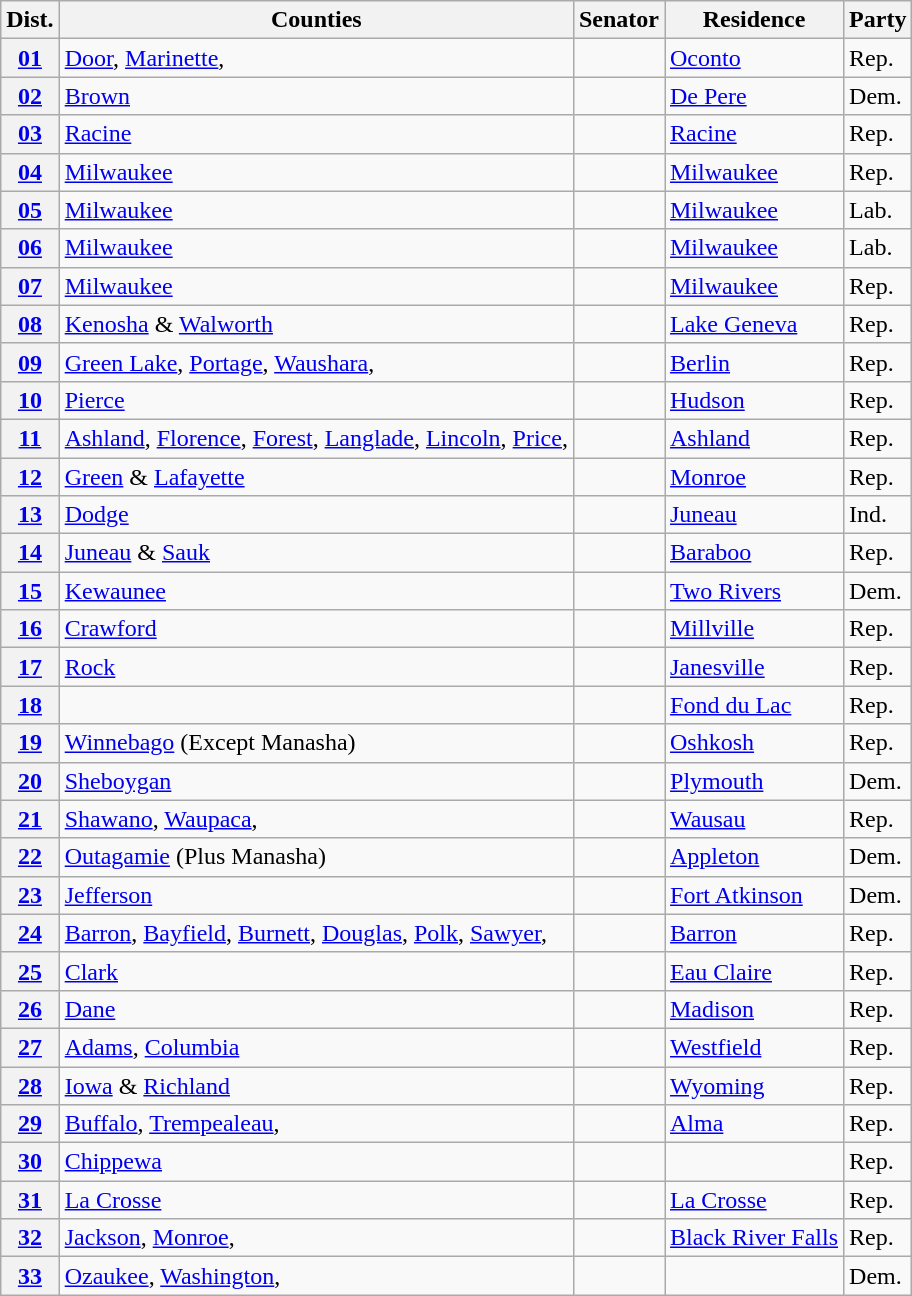<table class="wikitable sortable">
<tr>
<th>Dist.</th>
<th>Counties</th>
<th>Senator</th>
<th>Residence</th>
<th>Party</th>
</tr>
<tr>
<th><a href='#'>01</a></th>
<td><a href='#'>Door</a>, <a href='#'>Marinette</a>, </td>
<td></td>
<td><a href='#'>Oconto</a></td>
<td>Rep.</td>
</tr>
<tr>
<th><a href='#'>02</a></th>
<td><a href='#'>Brown</a> </td>
<td></td>
<td><a href='#'>De Pere</a></td>
<td>Dem.</td>
</tr>
<tr>
<th><a href='#'>03</a></th>
<td><a href='#'>Racine</a></td>
<td></td>
<td><a href='#'>Racine</a></td>
<td>Rep.</td>
</tr>
<tr>
<th><a href='#'>04</a></th>
<td><a href='#'>Milwaukee</a> </td>
<td></td>
<td><a href='#'>Milwaukee</a></td>
<td>Rep.</td>
</tr>
<tr>
<th><a href='#'>05</a></th>
<td><a href='#'>Milwaukee</a> </td>
<td></td>
<td><a href='#'>Milwaukee</a></td>
<td>Lab.</td>
</tr>
<tr>
<th><a href='#'>06</a></th>
<td><a href='#'>Milwaukee</a> </td>
<td></td>
<td><a href='#'>Milwaukee</a></td>
<td>Lab.</td>
</tr>
<tr>
<th><a href='#'>07</a></th>
<td><a href='#'>Milwaukee</a> </td>
<td></td>
<td><a href='#'>Milwaukee</a></td>
<td>Rep.</td>
</tr>
<tr>
<th><a href='#'>08</a></th>
<td><a href='#'>Kenosha</a> & <a href='#'>Walworth</a></td>
<td></td>
<td><a href='#'>Lake Geneva</a></td>
<td>Rep.</td>
</tr>
<tr>
<th><a href='#'>09</a></th>
<td><a href='#'>Green Lake</a>, <a href='#'>Portage</a>, <a href='#'>Waushara</a>, </td>
<td></td>
<td><a href='#'>Berlin</a></td>
<td>Rep.</td>
</tr>
<tr>
<th><a href='#'>10</a></th>
<td><a href='#'>Pierce</a> </td>
<td></td>
<td><a href='#'>Hudson</a></td>
<td>Rep.</td>
</tr>
<tr>
<th><a href='#'>11</a></th>
<td><a href='#'>Ashland</a>, <a href='#'>Florence</a>, <a href='#'>Forest</a>, <a href='#'>Langlade</a>, <a href='#'>Lincoln</a>, <a href='#'>Price</a>, </td>
<td></td>
<td><a href='#'>Ashland</a></td>
<td>Rep.</td>
</tr>
<tr>
<th><a href='#'>12</a></th>
<td><a href='#'>Green</a> & <a href='#'>Lafayette</a></td>
<td></td>
<td><a href='#'>Monroe</a></td>
<td>Rep.</td>
</tr>
<tr>
<th><a href='#'>13</a></th>
<td><a href='#'>Dodge</a></td>
<td></td>
<td><a href='#'>Juneau</a></td>
<td>Ind.</td>
</tr>
<tr>
<th><a href='#'>14</a></th>
<td><a href='#'>Juneau</a> & <a href='#'>Sauk</a></td>
<td></td>
<td><a href='#'>Baraboo</a></td>
<td>Rep.</td>
</tr>
<tr>
<th><a href='#'>15</a></th>
<td><a href='#'>Kewaunee</a> </td>
<td></td>
<td><a href='#'>Two Rivers</a></td>
<td>Dem.</td>
</tr>
<tr>
<th><a href='#'>16</a></th>
<td><a href='#'>Crawford</a> </td>
<td></td>
<td><a href='#'>Millville</a></td>
<td>Rep.</td>
</tr>
<tr>
<th><a href='#'>17</a></th>
<td><a href='#'>Rock</a></td>
<td></td>
<td><a href='#'>Janesville</a></td>
<td>Rep.</td>
</tr>
<tr>
<th><a href='#'>18</a></th>
<td> </td>
<td></td>
<td><a href='#'>Fond du Lac</a></td>
<td>Rep.</td>
</tr>
<tr>
<th><a href='#'>19</a></th>
<td><a href='#'>Winnebago</a> (Except Manasha)</td>
<td></td>
<td><a href='#'>Oshkosh</a></td>
<td>Rep.</td>
</tr>
<tr>
<th><a href='#'>20</a></th>
<td><a href='#'>Sheboygan</a> </td>
<td></td>
<td><a href='#'>Plymouth</a></td>
<td>Dem.</td>
</tr>
<tr>
<th><a href='#'>21</a></th>
<td><a href='#'>Shawano</a>, <a href='#'>Waupaca</a>, </td>
<td></td>
<td><a href='#'>Wausau</a></td>
<td>Rep.</td>
</tr>
<tr>
<th><a href='#'>22</a></th>
<td><a href='#'>Outagamie</a> (Plus Manasha)</td>
<td></td>
<td><a href='#'>Appleton</a></td>
<td>Dem.</td>
</tr>
<tr>
<th><a href='#'>23</a></th>
<td><a href='#'>Jefferson</a> </td>
<td></td>
<td><a href='#'>Fort Atkinson</a></td>
<td>Dem.</td>
</tr>
<tr>
<th><a href='#'>24</a></th>
<td><a href='#'>Barron</a>, <a href='#'>Bayfield</a>, <a href='#'>Burnett</a>, <a href='#'>Douglas</a>, <a href='#'>Polk</a>, <a href='#'>Sawyer</a>, </td>
<td></td>
<td><a href='#'>Barron</a></td>
<td>Rep.</td>
</tr>
<tr>
<th><a href='#'>25</a></th>
<td><a href='#'>Clark</a> </td>
<td></td>
<td><a href='#'>Eau Claire</a></td>
<td>Rep.</td>
</tr>
<tr>
<th><a href='#'>26</a></th>
<td><a href='#'>Dane</a></td>
<td></td>
<td><a href='#'>Madison</a></td>
<td>Rep.</td>
</tr>
<tr>
<th><a href='#'>27</a></th>
<td><a href='#'>Adams</a>, <a href='#'>Columbia</a> </td>
<td></td>
<td><a href='#'>Westfield</a></td>
<td>Rep.</td>
</tr>
<tr>
<th><a href='#'>28</a></th>
<td><a href='#'>Iowa</a> & <a href='#'>Richland</a></td>
<td></td>
<td><a href='#'>Wyoming</a></td>
<td>Rep.</td>
</tr>
<tr>
<th><a href='#'>29</a></th>
<td><a href='#'>Buffalo</a>, <a href='#'>Trempealeau</a>,  </td>
<td></td>
<td><a href='#'>Alma</a></td>
<td>Rep.</td>
</tr>
<tr>
<th><a href='#'>30</a></th>
<td><a href='#'>Chippewa</a> </td>
<td></td>
<td></td>
<td>Rep.</td>
</tr>
<tr>
<th><a href='#'>31</a></th>
<td><a href='#'>La Crosse</a> </td>
<td></td>
<td><a href='#'>La Crosse</a></td>
<td>Rep.</td>
</tr>
<tr>
<th><a href='#'>32</a></th>
<td><a href='#'>Jackson</a>, <a href='#'>Monroe</a>, </td>
<td></td>
<td><a href='#'>Black River Falls</a></td>
<td>Rep.</td>
</tr>
<tr>
<th><a href='#'>33</a></th>
<td><a href='#'>Ozaukee</a>, <a href='#'>Washington</a>, </td>
<td></td>
<td></td>
<td>Dem.</td>
</tr>
</table>
